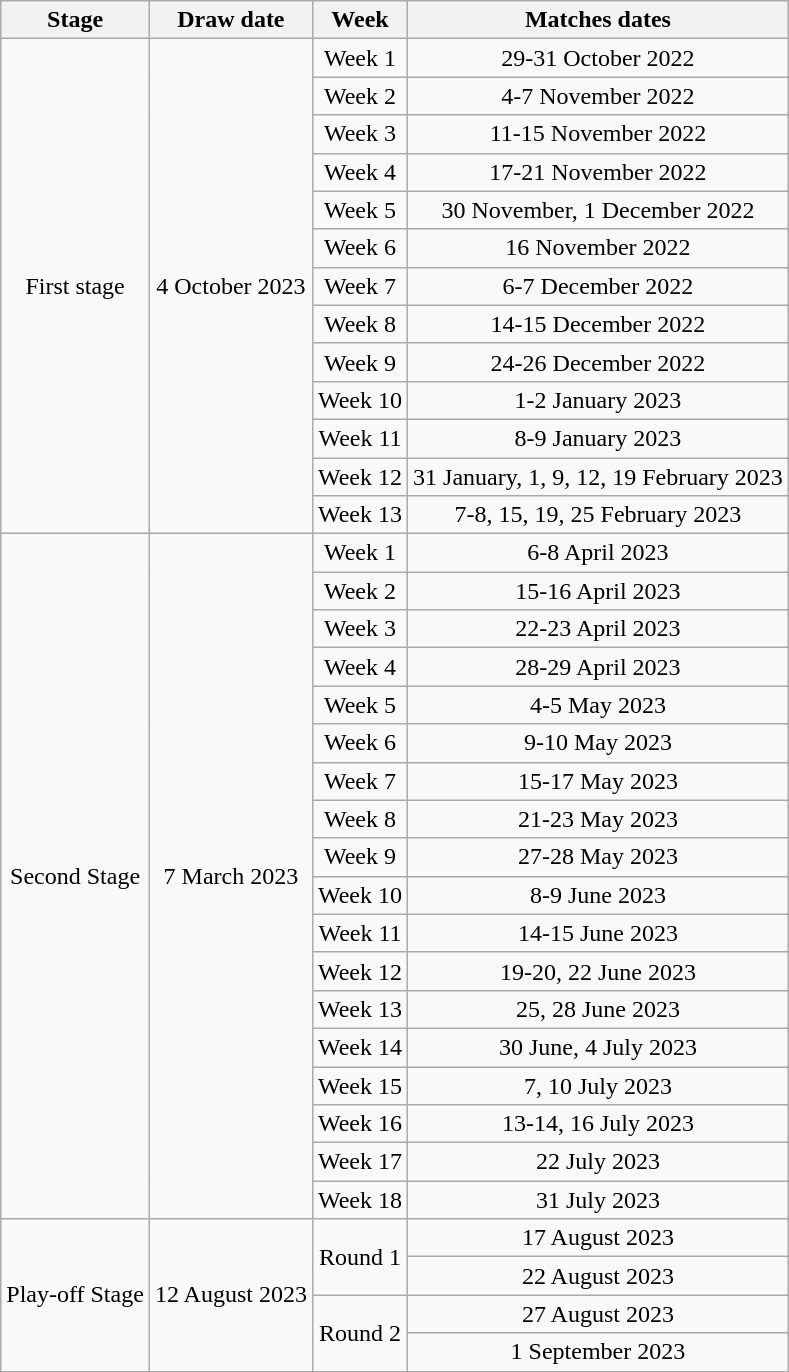<table class="wikitable" style="text-align:center">
<tr>
<th>Stage</th>
<th>Draw date</th>
<th>Week</th>
<th>Matches dates</th>
</tr>
<tr>
<td rowspan=13>First stage</td>
<td rowspan=13>4 October 2023</td>
<td>Week 1</td>
<td>29-31 October 2022</td>
</tr>
<tr>
<td>Week 2</td>
<td>4-7 November 2022</td>
</tr>
<tr>
<td>Week 3</td>
<td>11-15 November 2022</td>
</tr>
<tr>
<td>Week 4</td>
<td>17-21 November 2022</td>
</tr>
<tr>
<td>Week 5</td>
<td>30 November, 1 December 2022</td>
</tr>
<tr>
<td>Week 6</td>
<td>16 November 2022</td>
</tr>
<tr>
<td>Week 7</td>
<td>6-7 December 2022</td>
</tr>
<tr>
<td>Week 8</td>
<td>14-15 December 2022</td>
</tr>
<tr>
<td>Week 9</td>
<td>24-26 December 2022</td>
</tr>
<tr>
<td>Week 10</td>
<td>1-2 January 2023</td>
</tr>
<tr>
<td>Week 11</td>
<td>8-9 January 2023</td>
</tr>
<tr>
<td>Week 12</td>
<td>31 January, 1, 9, 12, 19 February 2023</td>
</tr>
<tr>
<td>Week 13</td>
<td>7-8, 15, 19, 25 February 2023</td>
</tr>
<tr>
<td rowspan=18>Second Stage</td>
<td rowspan=18>7 March 2023</td>
<td>Week 1</td>
<td>6-8 April 2023</td>
</tr>
<tr>
<td>Week 2</td>
<td>15-16 April 2023</td>
</tr>
<tr>
<td>Week 3</td>
<td>22-23 April 2023</td>
</tr>
<tr>
<td>Week 4</td>
<td>28-29 April 2023</td>
</tr>
<tr>
<td>Week 5</td>
<td>4-5 May 2023</td>
</tr>
<tr>
<td>Week 6</td>
<td>9-10 May 2023</td>
</tr>
<tr>
<td>Week 7</td>
<td>15-17 May 2023</td>
</tr>
<tr>
<td>Week 8</td>
<td>21-23 May 2023</td>
</tr>
<tr>
<td>Week 9</td>
<td>27-28 May 2023</td>
</tr>
<tr>
<td>Week 10</td>
<td>8-9 June 2023</td>
</tr>
<tr>
<td>Week 11</td>
<td>14-15 June 2023</td>
</tr>
<tr>
<td>Week 12</td>
<td>19-20, 22 June 2023</td>
</tr>
<tr>
<td>Week 13</td>
<td>25, 28 June 2023</td>
</tr>
<tr>
<td>Week 14</td>
<td>30 June, 4 July 2023</td>
</tr>
<tr>
<td>Week 15</td>
<td>7, 10 July 2023</td>
</tr>
<tr>
<td>Week 16</td>
<td>13-14, 16 July 2023</td>
</tr>
<tr>
<td>Week 17</td>
<td>22 July 2023</td>
</tr>
<tr>
<td>Week 18</td>
<td>31 July 2023</td>
</tr>
<tr>
<td rowspan=4>Play-off Stage</td>
<td rowspan=4>12 August 2023</td>
<td rowspan=2>Round 1</td>
<td>17 August 2023</td>
</tr>
<tr>
<td>22 August 2023</td>
</tr>
<tr>
<td rowspan=2>Round 2</td>
<td>27 August 2023</td>
</tr>
<tr>
<td>1 September 2023</td>
</tr>
<tr>
</tr>
</table>
